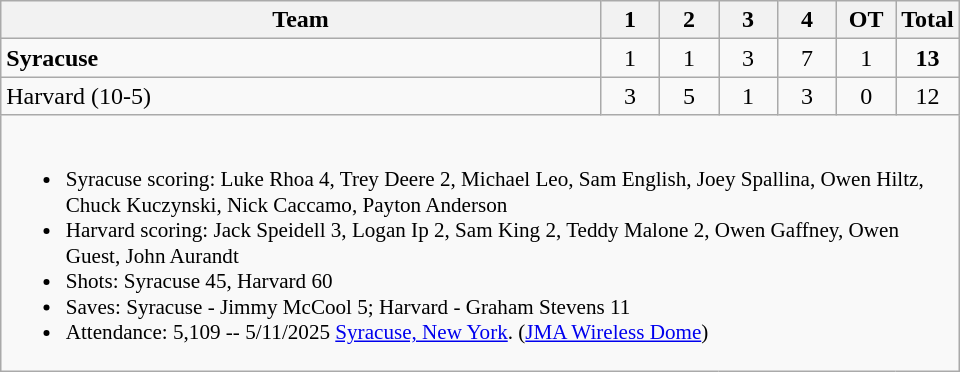<table class="wikitable" style="text-align:center; max-width:40em">
<tr>
<th>Team</th>
<th style="width:2em">1</th>
<th style="width:2em">2</th>
<th style="width:2em">3</th>
<th style="width:2em">4</th>
<th style="width:2em">OT</th>
<th style="width:2em">Total</th>
</tr>
<tr>
<td style="text-align:left"><strong>Syracuse</strong></td>
<td>1</td>
<td>1</td>
<td>3</td>
<td>7</td>
<td>1</td>
<td><strong>13</strong></td>
</tr>
<tr>
<td style="text-align:left">Harvard (10-5)</td>
<td>3</td>
<td>5</td>
<td>1</td>
<td>3</td>
<td>0</td>
<td>12</td>
</tr>
<tr>
<td colspan=7 style="text-align:left; font-size:88%;"><br><ul><li>Syracuse scoring: Luke Rhoa 4, Trey Deere 2, Michael Leo, Sam English, Joey Spallina, Owen Hiltz, Chuck Kuczynski, Nick Caccamo, Payton Anderson</li><li>Harvard scoring: Jack Speidell 3, Logan Ip 2, Sam King 2, Teddy Malone 2, Owen Gaffney, Owen Guest, John Aurandt</li><li>Shots: Syracuse 45, Harvard 60</li><li>Saves: Syracuse - Jimmy McCool 5; Harvard - Graham Stevens 11</li><li>Attendance: 5,109 -- 5/11/2025 <a href='#'>Syracuse, New York</a>. (<a href='#'>JMA Wireless Dome</a>)</li></ul></td>
</tr>
</table>
